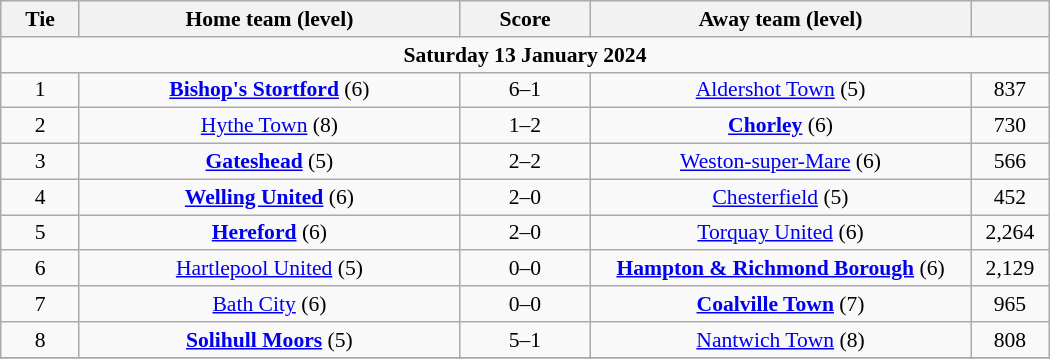<table class="wikitable" style="width:700px;text-align:center;font-size:90%">
<tr>
<th scope="col" style="width: 7.50%">Tie</th>
<th scope="col" style="width:36.25%">Home team (level)</th>
<th scope="col" style="width:12.50%">Score</th>
<th scope="col" style="width:36.25%">Away team (level)</th>
<th scope="col" style="width: 7.50%"></th>
</tr>
<tr>
<td colspan="5"><strong>Saturday 13 January 2024</strong></td>
</tr>
<tr>
<td>1</td>
<td><strong><a href='#'>Bishop's Stortford</a></strong> (6)</td>
<td>6–1</td>
<td><a href='#'>Aldershot Town</a> (5)</td>
<td>837</td>
</tr>
<tr>
<td>2</td>
<td><a href='#'>Hythe Town</a> (8)</td>
<td>1–2</td>
<td><strong><a href='#'>Chorley</a></strong> (6)</td>
<td>730</td>
</tr>
<tr>
<td>3</td>
<td><a href='#'><strong>Gateshead</strong></a> (5)</td>
<td>2–2 </td>
<td><a href='#'>Weston-super-Mare</a> (6)</td>
<td>566</td>
</tr>
<tr>
<td>4</td>
<td><strong><a href='#'>Welling United</a></strong> (6)</td>
<td>2–0</td>
<td><a href='#'>Chesterfield</a> (5)</td>
<td>452</td>
</tr>
<tr>
<td>5</td>
<td><strong><a href='#'>Hereford</a></strong> (6)</td>
<td>2–0</td>
<td><a href='#'>Torquay United</a> (6)</td>
<td>2,264</td>
</tr>
<tr>
<td>6</td>
<td><a href='#'>Hartlepool United</a> (5)</td>
<td>0–0 </td>
<td><a href='#'><strong>Hampton & Richmond Borough</strong></a> (6)</td>
<td>2,129</td>
</tr>
<tr>
<td>7</td>
<td><a href='#'>Bath City</a> (6)</td>
<td>0–0 </td>
<td><a href='#'><strong>Coalville Town</strong></a> (7)</td>
<td>965</td>
</tr>
<tr>
<td>8</td>
<td><strong><a href='#'>Solihull Moors</a></strong> (5)</td>
<td>5–1</td>
<td><a href='#'>Nantwich Town</a> (8)</td>
<td>808</td>
</tr>
<tr>
</tr>
</table>
